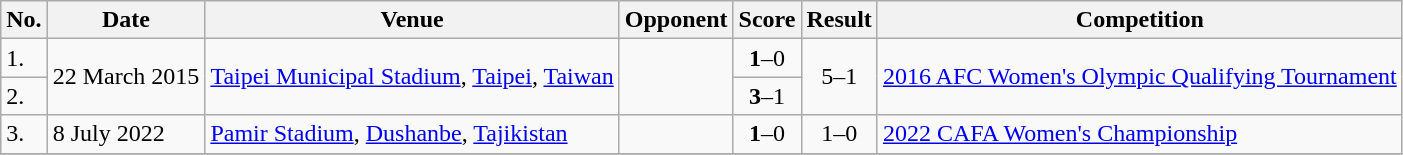<table class="wikitable">
<tr>
<th>No.</th>
<th>Date</th>
<th>Venue</th>
<th>Opponent</th>
<th>Score</th>
<th>Result</th>
<th>Competition</th>
</tr>
<tr>
<td>1.</td>
<td rowspan=2>22 March 2015</td>
<td rowspan=2><a href='#'>Taipei Municipal Stadium</a>, <a href='#'>Taipei</a>, <a href='#'>Taiwan</a></td>
<td rowspan=2></td>
<td align=center><strong>1</strong>–0</td>
<td rowspan=2 align=center>5–1</td>
<td rowspan=2><a href='#'>2016 AFC Women's Olympic Qualifying Tournament</a></td>
</tr>
<tr>
<td>2.</td>
<td align=center><strong>3</strong>–1</td>
</tr>
<tr>
<td>3.</td>
<td>8 July 2022</td>
<td><a href='#'>Pamir Stadium</a>, <a href='#'>Dushanbe</a>, <a href='#'>Tajikistan</a></td>
<td></td>
<td align=center><strong>1</strong>–0</td>
<td align=center>1–0</td>
<td><a href='#'>2022 CAFA Women's Championship</a></td>
</tr>
<tr>
</tr>
</table>
